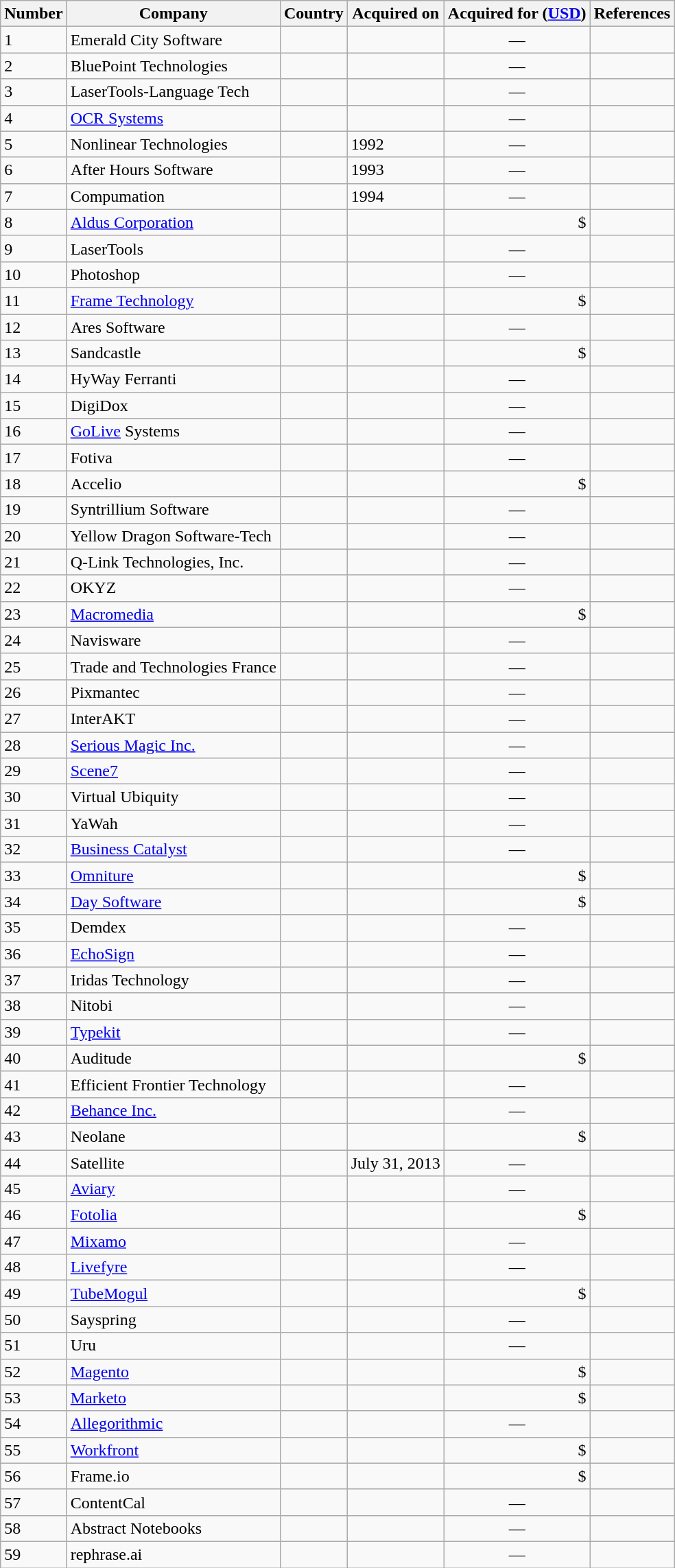<table class="wikitable sortable">
<tr>
<th>Number</th>
<th>Company</th>
<th>Country</th>
<th>Acquired on</th>
<th>Acquired for (<a href='#'>USD</a>)</th>
<th class="unsortable">References</th>
</tr>
<tr>
<td>1</td>
<td>Emerald City Software</td>
<td></td>
<td></td>
<td align="center">—</td>
<td align="center"></td>
</tr>
<tr>
<td>2</td>
<td>BluePoint Technologies</td>
<td></td>
<td></td>
<td align="center">—</td>
<td align="center"></td>
</tr>
<tr>
<td>3</td>
<td>LaserTools-Language Tech</td>
<td></td>
<td></td>
<td align="center">—</td>
<td align="center"></td>
</tr>
<tr>
<td>4</td>
<td><a href='#'>OCR Systems</a></td>
<td></td>
<td></td>
<td align="center">—</td>
<td align="center"><br></td>
</tr>
<tr>
<td>5</td>
<td>Nonlinear Technologies</td>
<td></td>
<td>1992</td>
<td align="center">—</td>
<td align="center"></td>
</tr>
<tr>
<td>6</td>
<td>After Hours Software</td>
<td></td>
<td>1993</td>
<td align="center">—</td>
<td align="center"></td>
</tr>
<tr>
<td>7</td>
<td>Compumation</td>
<td></td>
<td>1994</td>
<td align="center">—</td>
<td align="center"></td>
</tr>
<tr>
<td>8</td>
<td><a href='#'>Aldus Corporation</a></td>
<td></td>
<td></td>
<td align="right">$</td>
<td align="center"></td>
</tr>
<tr>
<td>9</td>
<td>LaserTools</td>
<td></td>
<td></td>
<td align="center">—</td>
<td align="center"></td>
</tr>
<tr>
<td>10</td>
<td>Photoshop</td>
<td></td>
<td></td>
<td align="center">—</td>
<td align="center"></td>
</tr>
<tr>
<td>11</td>
<td><a href='#'>Frame Technology</a></td>
<td></td>
<td></td>
<td align="right">$</td>
<td align="center"></td>
</tr>
<tr>
<td>12</td>
<td>Ares Software</td>
<td></td>
<td></td>
<td align="center">—</td>
<td align="center"></td>
</tr>
<tr>
<td>13</td>
<td>Sandcastle</td>
<td></td>
<td></td>
<td align="right">$</td>
<td align="center"></td>
</tr>
<tr>
<td>14</td>
<td>HyWay Ferranti</td>
<td></td>
<td></td>
<td align="center">—</td>
<td align="center"></td>
</tr>
<tr>
<td>15</td>
<td>DigiDox</td>
<td></td>
<td></td>
<td align="center">—</td>
<td align="center"></td>
</tr>
<tr>
<td>16</td>
<td><a href='#'>GoLive</a> Systems</td>
<td></td>
<td></td>
<td align="center">—</td>
<td align="center"></td>
</tr>
<tr>
<td>17</td>
<td>Fotiva</td>
<td></td>
<td></td>
<td align="center">—</td>
<td align="center"></td>
</tr>
<tr>
<td>18</td>
<td>Accelio</td>
<td></td>
<td></td>
<td align="right">$</td>
<td align="center"></td>
</tr>
<tr>
<td>19</td>
<td>Syntrillium Software</td>
<td></td>
<td></td>
<td align="center">—</td>
<td align="center"></td>
</tr>
<tr>
<td>20</td>
<td>Yellow Dragon Software-Tech</td>
<td></td>
<td></td>
<td align="center">—</td>
<td align="center"></td>
</tr>
<tr>
<td>21</td>
<td>Q-Link Technologies, Inc.</td>
<td></td>
<td></td>
<td align="center">—</td>
<td align="center"></td>
</tr>
<tr>
<td>22</td>
<td>OKYZ</td>
<td></td>
<td></td>
<td align="center">—</td>
<td align="center"></td>
</tr>
<tr>
<td>23</td>
<td><a href='#'>Macromedia</a></td>
<td></td>
<td></td>
<td align="right">$</td>
<td align="center"></td>
</tr>
<tr>
<td>24</td>
<td>Navisware</td>
<td></td>
<td></td>
<td align="center">—</td>
<td align="center"></td>
</tr>
<tr>
<td>25</td>
<td>Trade and Technologies France</td>
<td></td>
<td></td>
<td align="center">—</td>
<td align="center"></td>
</tr>
<tr>
<td>26</td>
<td>Pixmantec</td>
<td></td>
<td></td>
<td align="center">—</td>
<td align="center"></td>
</tr>
<tr>
<td>27</td>
<td>InterAKT</td>
<td></td>
<td></td>
<td align="center">—</td>
<td align="center"></td>
</tr>
<tr>
<td>28</td>
<td><a href='#'>Serious Magic Inc.</a></td>
<td></td>
<td></td>
<td align="center">—</td>
<td align="center"></td>
</tr>
<tr>
<td>29</td>
<td><a href='#'>Scene7</a></td>
<td></td>
<td></td>
<td align="center">—</td>
<td align="center"></td>
</tr>
<tr>
<td>30</td>
<td>Virtual Ubiquity</td>
<td></td>
<td></td>
<td align="center">—</td>
<td align="center"></td>
</tr>
<tr>
<td>31</td>
<td>YaWah</td>
<td></td>
<td></td>
<td align="center">—</td>
<td align="center"></td>
</tr>
<tr>
<td>32</td>
<td><a href='#'>Business Catalyst</a></td>
<td></td>
<td></td>
<td align="center">—</td>
<td align="center"></td>
</tr>
<tr>
<td>33</td>
<td><a href='#'>Omniture</a></td>
<td></td>
<td></td>
<td align="right">$</td>
<td align="center"></td>
</tr>
<tr>
<td>34</td>
<td><a href='#'>Day Software</a></td>
<td></td>
<td></td>
<td align="right">$</td>
<td align="center"></td>
</tr>
<tr>
<td>35</td>
<td>Demdex</td>
<td></td>
<td></td>
<td align="center">—</td>
<td align="center"></td>
</tr>
<tr>
<td>36</td>
<td><a href='#'>EchoSign</a></td>
<td></td>
<td></td>
<td align="center">—</td>
<td align="center"></td>
</tr>
<tr>
<td>37</td>
<td>Iridas Technology</td>
<td></td>
<td></td>
<td align="center">—</td>
<td align="center"></td>
</tr>
<tr>
<td>38</td>
<td>Nitobi</td>
<td></td>
<td></td>
<td align="center">—</td>
<td align="center"></td>
</tr>
<tr>
<td>39</td>
<td><a href='#'>Typekit</a></td>
<td></td>
<td></td>
<td align="center">—</td>
<td align="center"></td>
</tr>
<tr>
<td>40</td>
<td>Auditude</td>
<td></td>
<td></td>
<td align="right">$</td>
<td align="center"></td>
</tr>
<tr>
<td>41</td>
<td>Efficient Frontier Technology</td>
<td></td>
<td></td>
<td align="center">—</td>
<td align="center"></td>
</tr>
<tr>
<td>42</td>
<td><a href='#'>Behance Inc.</a></td>
<td></td>
<td></td>
<td align="center">—</td>
<td align="center"></td>
</tr>
<tr>
<td>43</td>
<td>Neolane</td>
<td></td>
<td></td>
<td align="right">$</td>
<td align="center"></td>
</tr>
<tr>
<td>44</td>
<td>Satellite</td>
<td></td>
<td>July 31, 2013</td>
<td align="center">—</td>
<td></td>
</tr>
<tr>
<td>45</td>
<td><a href='#'>Aviary</a></td>
<td></td>
<td></td>
<td align="center">—</td>
<td align="center"></td>
</tr>
<tr>
<td>46</td>
<td><a href='#'>Fotolia</a></td>
<td></td>
<td></td>
<td align="right">$</td>
<td align="center"></td>
</tr>
<tr>
<td>47</td>
<td><a href='#'>Mixamo</a></td>
<td></td>
<td></td>
<td align="center">—</td>
<td align="center"></td>
</tr>
<tr>
<td>48</td>
<td><a href='#'>Livefyre</a></td>
<td></td>
<td></td>
<td align="center">—</td>
<td align="center"></td>
</tr>
<tr>
<td>49</td>
<td><a href='#'>TubeMogul</a></td>
<td></td>
<td></td>
<td align="right">$</td>
<td align="center"></td>
</tr>
<tr>
<td>50</td>
<td>Sayspring</td>
<td></td>
<td></td>
<td align="center">—</td>
<td align="center"></td>
</tr>
<tr>
<td>51</td>
<td>Uru</td>
<td></td>
<td></td>
<td align="center">—</td>
<td align="center"></td>
</tr>
<tr>
<td>52</td>
<td><a href='#'>Magento</a></td>
<td></td>
<td></td>
<td align="right">$</td>
<td align="center"></td>
</tr>
<tr>
<td>53</td>
<td><a href='#'>Marketo</a></td>
<td></td>
<td></td>
<td align="right">$</td>
<td align="center"></td>
</tr>
<tr>
<td>54</td>
<td><a href='#'>Allegorithmic</a></td>
<td></td>
<td></td>
<td align="center">—</td>
<td align="center"></td>
</tr>
<tr>
<td>55</td>
<td><a href='#'>Workfront</a></td>
<td></td>
<td></td>
<td align="right">$</td>
<td align="center"></td>
</tr>
<tr>
<td>56</td>
<td>Frame.io</td>
<td></td>
<td></td>
<td align="right">$</td>
<td align="center"></td>
</tr>
<tr>
<td>57</td>
<td>ContentCal</td>
<td></td>
<td></td>
<td align="center">—</td>
<td align="center"></td>
</tr>
<tr>
<td>58</td>
<td>Abstract Notebooks</td>
<td></td>
<td></td>
<td align="center">—</td>
<td align="center"></td>
</tr>
<tr>
<td>59</td>
<td>rephrase.ai</td>
<td></td>
<td></td>
<td align="center">—</td>
<td align="center"></td>
</tr>
</table>
